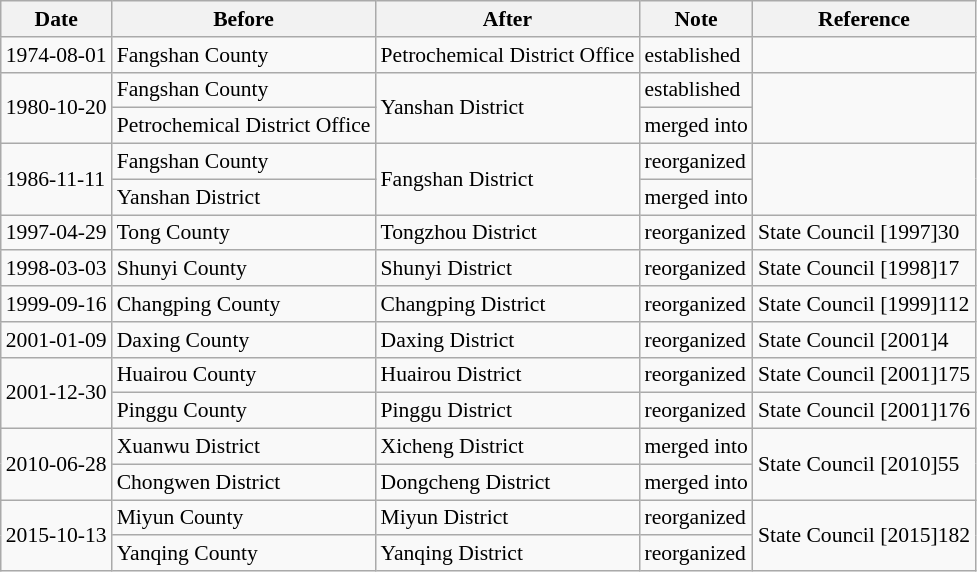<table class="wikitable" style="font-size:90%;" align="center">
<tr>
<th>Date</th>
<th>Before</th>
<th>After</th>
<th>Note</th>
<th>Reference</th>
</tr>
<tr>
<td>1974-08-01</td>
<td> Fangshan County</td>
<td>Petrochemical District Office</td>
<td>established</td>
<td></td>
</tr>
<tr>
<td rowspan="2">1980-10-20</td>
<td> Fangshan County</td>
<td rowspan="2">Yanshan District</td>
<td>established</td>
<td rowspan="2"></td>
</tr>
<tr>
<td> Petrochemical District Office</td>
<td>merged into</td>
</tr>
<tr>
<td rowspan="2">1986-11-11</td>
<td>Fangshan County</td>
<td rowspan="2">Fangshan District</td>
<td>reorganized</td>
<td rowspan="2"></td>
</tr>
<tr>
<td>Yanshan District</td>
<td>merged into</td>
</tr>
<tr>
<td>1997-04-29</td>
<td>Tong County</td>
<td>Tongzhou District</td>
<td>reorganized</td>
<td>State Council [1997]30</td>
</tr>
<tr>
<td>1998-03-03</td>
<td>Shunyi County</td>
<td>Shunyi District</td>
<td>reorganized</td>
<td>State Council [1998]17</td>
</tr>
<tr>
<td>1999-09-16</td>
<td>Changping County</td>
<td>Changping District</td>
<td>reorganized</td>
<td>State Council [1999]112</td>
</tr>
<tr>
<td>2001-01-09</td>
<td>Daxing County</td>
<td>Daxing District</td>
<td>reorganized</td>
<td>State Council [2001]4</td>
</tr>
<tr>
<td rowspan="2">2001-12-30</td>
<td>Huairou County</td>
<td>Huairou District</td>
<td>reorganized</td>
<td>State Council [2001]175</td>
</tr>
<tr>
<td>Pinggu County</td>
<td>Pinggu District</td>
<td>reorganized</td>
<td>State Council [2001]176</td>
</tr>
<tr>
<td rowspan="2">2010-06-28</td>
<td>Xuanwu District</td>
<td>Xicheng District</td>
<td>merged into</td>
<td rowspan="2">State Council [2010]55</td>
</tr>
<tr>
<td>Chongwen District</td>
<td>Dongcheng District</td>
<td>merged into</td>
</tr>
<tr>
<td rowspan="2">2015-10-13</td>
<td>Miyun County</td>
<td>Miyun District</td>
<td>reorganized</td>
<td rowspan="2">State Council [2015]182</td>
</tr>
<tr>
<td>Yanqing County</td>
<td>Yanqing District</td>
<td>reorganized</td>
</tr>
</table>
